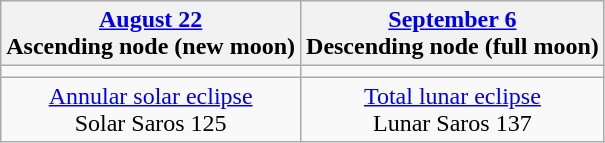<table class="wikitable">
<tr>
<th><a href='#'>August 22</a><br>Ascending node (new moon)<br></th>
<th><a href='#'>September 6</a><br>Descending node (full moon)<br></th>
</tr>
<tr>
<td></td>
<td></td>
</tr>
<tr align=center>
<td><a href='#'>Annular solar eclipse</a><br>Solar Saros 125</td>
<td><a href='#'>Total lunar eclipse</a><br>Lunar Saros 137</td>
</tr>
</table>
